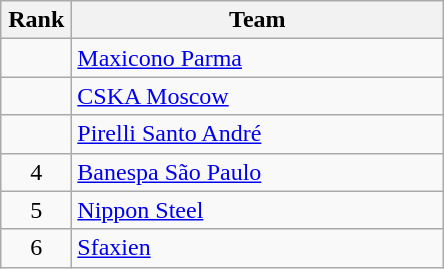<table class="wikitable" style="text-align:center;">
<tr>
<th width=40>Rank</th>
<th width=240>Team</th>
</tr>
<tr>
<td></td>
<td style="text-align:left;"> <a href='#'>Maxicono Parma</a></td>
</tr>
<tr>
<td></td>
<td style="text-align:left;"> <a href='#'>CSKA Moscow</a></td>
</tr>
<tr>
<td></td>
<td style="text-align:left;"> <a href='#'>Pirelli Santo André</a></td>
</tr>
<tr>
<td>4</td>
<td style="text-align:left;"> <a href='#'>Banespa São Paulo</a></td>
</tr>
<tr>
<td>5</td>
<td style="text-align:left;"> <a href='#'>Nippon Steel</a></td>
</tr>
<tr>
<td>6</td>
<td style="text-align:left;"> <a href='#'>Sfaxien</a></td>
</tr>
</table>
